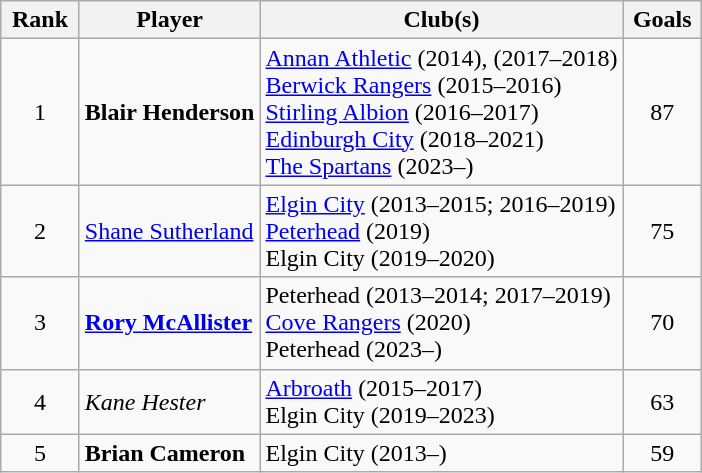<table class="wikitable">
<tr>
<th width=45>Rank</th>
<th>Player</th>
<th>Club(s)</th>
<th width=45>Goals</th>
</tr>
<tr>
<td align=center>1</td>
<td><strong>Blair Henderson</strong></td>
<td><a href='#'>Annan Athletic</a> (2014), (2017–2018)<br><a href='#'>Berwick Rangers</a> (2015–2016)<br><a href='#'>Stirling Albion</a> (2016–2017)<br> <a href='#'>Edinburgh City</a> (2018–2021)<br> <a href='#'>The Spartans</a> (2023–)</td>
<td align=center>87</td>
</tr>
<tr>
<td align=center>2</td>
<td><a href='#'>Shane Sutherland</a></td>
<td><a href='#'>Elgin City</a> (2013–2015; 2016–2019)<br><a href='#'>Peterhead</a> (2019)<br>Elgin City (2019–2020)</td>
<td align=center>75</td>
</tr>
<tr>
<td align=center>3</td>
<td><strong><a href='#'>Rory McAllister</a></strong></td>
<td>Peterhead (2013–2014; 2017–2019)<br><a href='#'>Cove Rangers</a> (2020)<br>Peterhead (2023–)</td>
<td align=center>70</td>
</tr>
<tr>
<td align=center>4</td>
<td><em>Kane Hester</em></td>
<td><a href='#'>Arbroath</a> (2015–2017)<br>Elgin City (2019–2023)</td>
<td align=center>63</td>
</tr>
<tr>
<td align=center>5</td>
<td><strong>Brian Cameron</strong></td>
<td>Elgin City (2013–)</td>
<td align=center>59</td>
</tr>
</table>
